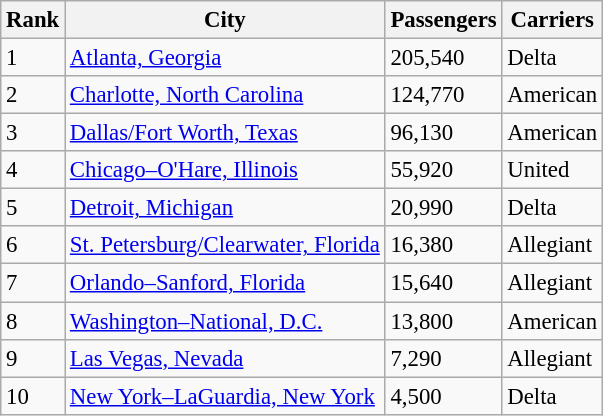<table class="wikitable sortable" style="font-size: 95%" width= align=>
<tr>
<th>Rank</th>
<th>City</th>
<th>Passengers</th>
<th>Carriers</th>
</tr>
<tr>
<td>1</td>
<td><a href='#'>Atlanta, Georgia</a></td>
<td>205,540</td>
<td>Delta</td>
</tr>
<tr>
<td>2</td>
<td><a href='#'>Charlotte, North Carolina</a></td>
<td>124,770</td>
<td>American</td>
</tr>
<tr>
<td>3</td>
<td><a href='#'>Dallas/Fort Worth, Texas</a></td>
<td>96,130</td>
<td>American</td>
</tr>
<tr>
<td>4</td>
<td><a href='#'>Chicago–O'Hare, Illinois</a></td>
<td>55,920</td>
<td>United</td>
</tr>
<tr>
<td>5</td>
<td><a href='#'>Detroit, Michigan</a></td>
<td>20,990</td>
<td>Delta</td>
</tr>
<tr>
<td>6</td>
<td><a href='#'>St. Petersburg/Clearwater, Florida</a></td>
<td>16,380</td>
<td>Allegiant</td>
</tr>
<tr>
<td>7</td>
<td><a href='#'>Orlando–Sanford, Florida</a></td>
<td>15,640</td>
<td>Allegiant</td>
</tr>
<tr>
<td>8</td>
<td><a href='#'>Washington–National, D.C.</a></td>
<td>13,800</td>
<td>American</td>
</tr>
<tr>
<td>9</td>
<td><a href='#'>Las Vegas, Nevada</a></td>
<td>7,290</td>
<td>Allegiant</td>
</tr>
<tr>
<td>10</td>
<td><a href='#'>New York–LaGuardia, New York</a></td>
<td>4,500</td>
<td>Delta</td>
</tr>
</table>
